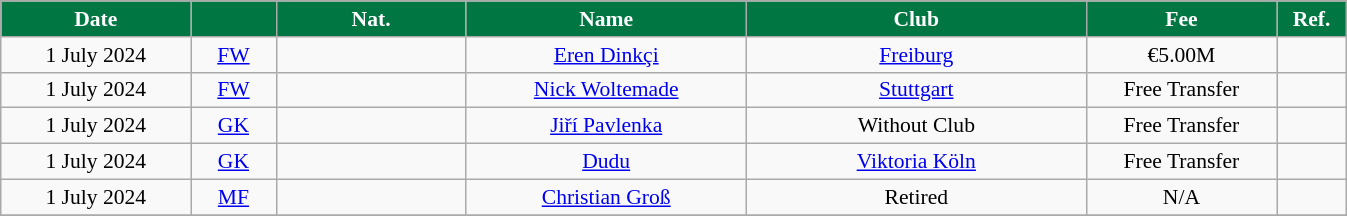<table class="wikitable" style="text-align:center; font-size:90%">
<tr>
<th style="background:#007642; color:#FFFF; width:120px;">Date</th>
<th style="background:#007642; color:#FFFF; width:50px;"></th>
<th style="background:#007642; color:#FFFF; width:120px;">Nat.</th>
<th style="background:#007642; color:#FFFF; width:180px;">Name</th>
<th style="background:#007642; color:#FFFF; width:220px;">Club</th>
<th style="background:#007642; color:#FFFF; width:120px;">Fee</th>
<th style="background:#007642; color:#FFFF; width:40px;">Ref.</th>
</tr>
<tr>
<td>1 July 2024</td>
<td><a href='#'>FW</a></td>
<td></td>
<td><a href='#'>Eren Dinkçi</a></td>
<td> <a href='#'>Freiburg</a></td>
<td>€5.00M</td>
<td></td>
</tr>
<tr>
<td>1 July 2024</td>
<td><a href='#'>FW</a></td>
<td></td>
<td><a href='#'>Nick Woltemade</a></td>
<td> <a href='#'>Stuttgart</a></td>
<td>Free Transfer</td>
<td></td>
</tr>
<tr>
<td>1 July 2024</td>
<td><a href='#'>GK</a></td>
<td></td>
<td><a href='#'>Jiří Pavlenka</a></td>
<td>Without Club</td>
<td>Free Transfer</td>
<td></td>
</tr>
<tr>
<td>1 July 2024</td>
<td><a href='#'>GK</a></td>
<td></td>
<td><a href='#'>Dudu</a></td>
<td> <a href='#'>Viktoria Köln</a></td>
<td>Free Transfer</td>
<td></td>
</tr>
<tr>
<td>1 July 2024</td>
<td><a href='#'>MF</a></td>
<td></td>
<td><a href='#'>Christian Groß</a></td>
<td>Retired</td>
<td>N/A</td>
<td></td>
</tr>
<tr>
</tr>
</table>
